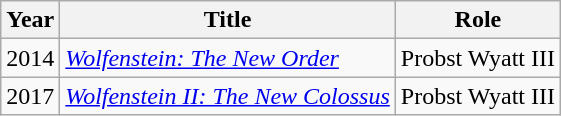<table class="wikitable">
<tr>
<th>Year</th>
<th>Title</th>
<th>Role<br></th>
</tr>
<tr>
<td>2014</td>
<td><em><a href='#'>Wolfenstein: The New Order</a></em></td>
<td>Probst Wyatt III</td>
</tr>
<tr>
<td>2017</td>
<td><em><a href='#'>Wolfenstein II: The New Colossus</a></em></td>
<td>Probst Wyatt III</td>
</tr>
</table>
